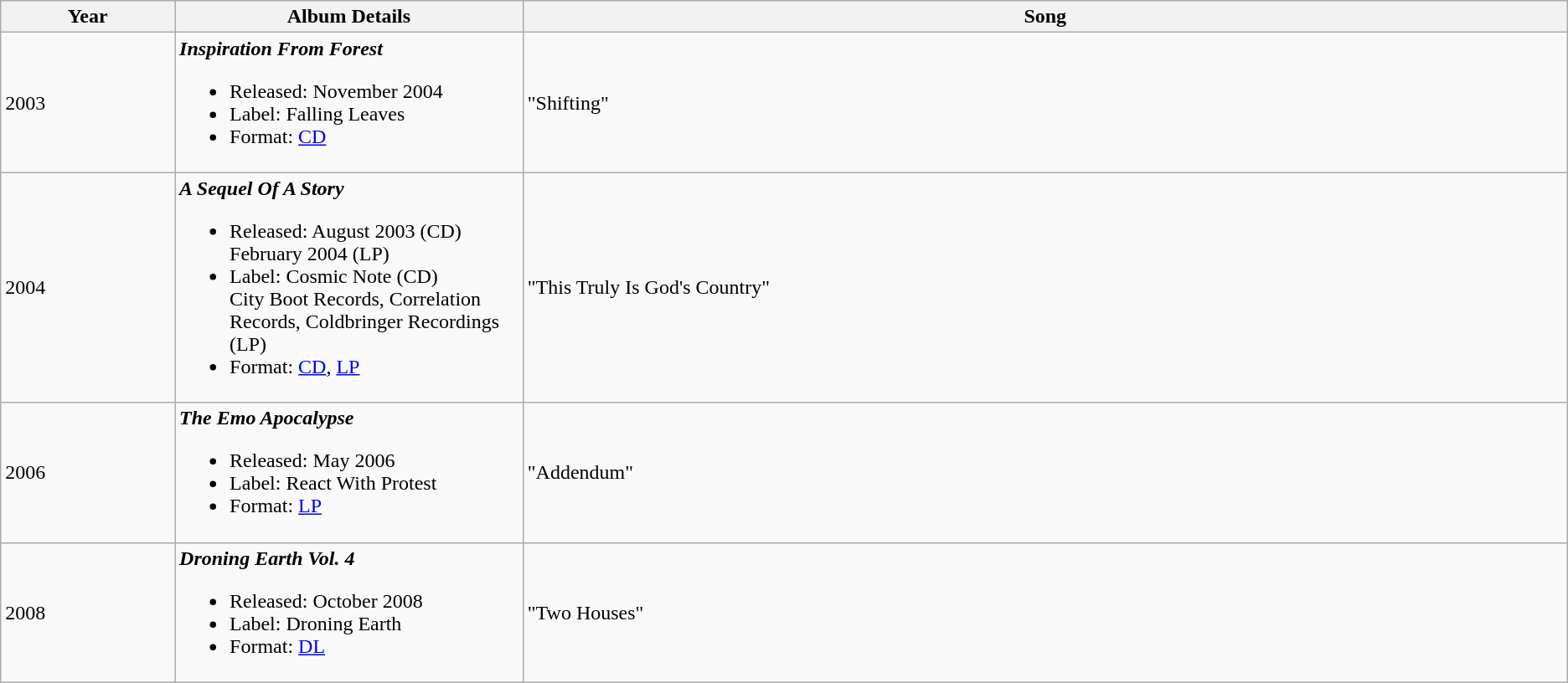<table class ="wikitable">
<tr>
<th style="width: 5%">Year</th>
<th style="width:10%">Album Details</th>
<th style="width:30%">Song</th>
</tr>
<tr>
<td>2003</td>
<td><strong><em>Inspiration From Forest</em></strong><br><ul><li>Released: November 2004</li><li>Label: Falling Leaves</li><li>Format: <a href='#'>CD</a></li></ul></td>
<td>"Shifting"</td>
</tr>
<tr>
<td>2004</td>
<td><strong><em>A Sequel Of A Story</em></strong><br><ul><li>Released: August 2003 (CD) <br> February 2004 (LP)</li><li>Label: Cosmic Note (CD) <br> City Boot Records, Correlation Records, Coldbringer Recordings (LP)</li><li>Format: <a href='#'>CD</a>, <a href='#'>LP</a></li></ul></td>
<td>"This Truly Is God's Country"</td>
</tr>
<tr>
<td>2006</td>
<td><strong><em>The Emo Apocalypse</em></strong><br><ul><li>Released: May 2006</li><li>Label: React With Protest</li><li>Format: <a href='#'>LP</a></li></ul></td>
<td>"Addendum"</td>
</tr>
<tr>
<td>2008</td>
<td><strong><em>Droning Earth Vol. 4</em></strong><br><ul><li>Released: October 2008</li><li>Label: Droning Earth</li><li>Format: <a href='#'>DL</a></li></ul></td>
<td>"Two Houses"</td>
</tr>
</table>
